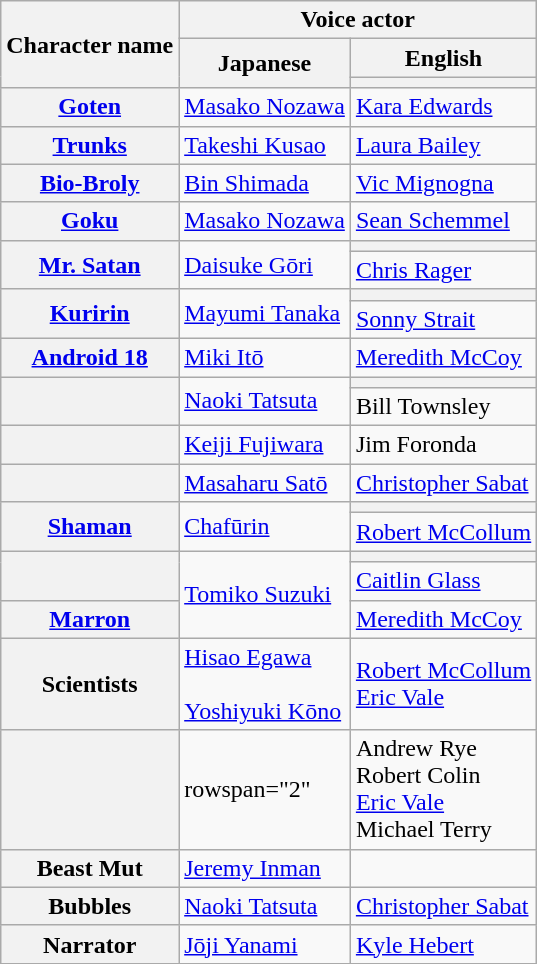<table class="wikitable plainrowheaders">
<tr>
<th rowspan="3">Character name</th>
<th colspan="2">Voice actor</th>
</tr>
<tr>
<th rowspan="2">Japanese</th>
<th>English</th>
</tr>
<tr>
<th></th>
</tr>
<tr>
<th scope="row"><a href='#'>Goten</a></th>
<td><a href='#'>Masako Nozawa</a></td>
<td><a href='#'>Kara Edwards</a></td>
</tr>
<tr>
<th scope="row"><a href='#'>Trunks</a></th>
<td><a href='#'>Takeshi Kusao</a></td>
<td><a href='#'>Laura Bailey</a></td>
</tr>
<tr>
<th scope="row"><a href='#'>Bio-Broly</a></th>
<td><a href='#'>Bin Shimada</a></td>
<td><a href='#'>Vic Mignogna</a></td>
</tr>
<tr>
<th scope="row"><a href='#'>Goku</a></th>
<td><a href='#'>Masako Nozawa</a></td>
<td><a href='#'>Sean Schemmel</a></td>
</tr>
<tr>
<th scope="row" rowspan="2"><a href='#'>Mr. Satan</a></th>
<td rowspan="2"><a href='#'>Daisuke Gōri</a></td>
<th></th>
</tr>
<tr>
<td><a href='#'>Chris Rager</a></td>
</tr>
<tr>
<th scope="row" rowspan="2"><a href='#'>Kuririn</a></th>
<td rowspan="2"><a href='#'>Mayumi Tanaka</a></td>
<th></th>
</tr>
<tr>
<td><a href='#'>Sonny Strait</a></td>
</tr>
<tr>
<th scope="row"><a href='#'>Android 18</a></th>
<td><a href='#'>Miki Itō</a></td>
<td><a href='#'>Meredith McCoy</a></td>
</tr>
<tr>
<th scope="row" rowspan="2"></th>
<td rowspan="2"><a href='#'>Naoki Tatsuta</a></td>
<th></th>
</tr>
<tr>
<td>Bill Townsley</td>
</tr>
<tr>
<th scope="row"></th>
<td><a href='#'>Keiji Fujiwara</a></td>
<td>Jim Foronda</td>
</tr>
<tr>
<th scope="row"></th>
<td><a href='#'>Masaharu Satō</a></td>
<td><a href='#'>Christopher Sabat</a></td>
</tr>
<tr>
<th scope="row" rowspan="2"><a href='#'>Shaman</a></th>
<td rowspan="2"><a href='#'>Chafūrin</a></td>
<th></th>
</tr>
<tr>
<td><a href='#'>Robert McCollum</a></td>
</tr>
<tr>
<th scope="row" rowspan="2"></th>
<td rowspan="3"><a href='#'>Tomiko Suzuki</a></td>
<th></th>
</tr>
<tr>
<td><a href='#'>Caitlin Glass</a></td>
</tr>
<tr>
<th scope="row"><a href='#'>Marron</a></th>
<td><a href='#'>Meredith McCoy</a></td>
</tr>
<tr>
<th scope="row">Scientists</th>
<td><a href='#'>Hisao Egawa</a><br><br><a href='#'>Yoshiyuki Kōno</a></td>
<td><a href='#'>Robert McCollum</a><br><a href='#'>Eric Vale</a></td>
</tr>
<tr>
<th scope="row"></th>
<td>rowspan="2" </td>
<td>Andrew Rye<br>Robert Colin<br><a href='#'>Eric Vale</a><br>Michael Terry</td>
</tr>
<tr>
<th scope="row">Beast Mut</th>
<td><a href='#'>Jeremy Inman</a></td>
</tr>
<tr>
<th scope="row">Bubbles</th>
<td><a href='#'>Naoki Tatsuta</a></td>
<td><a href='#'>Christopher Sabat</a></td>
</tr>
<tr>
<th scope="row">Narrator</th>
<td><a href='#'>Jōji Yanami</a></td>
<td><a href='#'>Kyle Hebert</a></td>
</tr>
</table>
